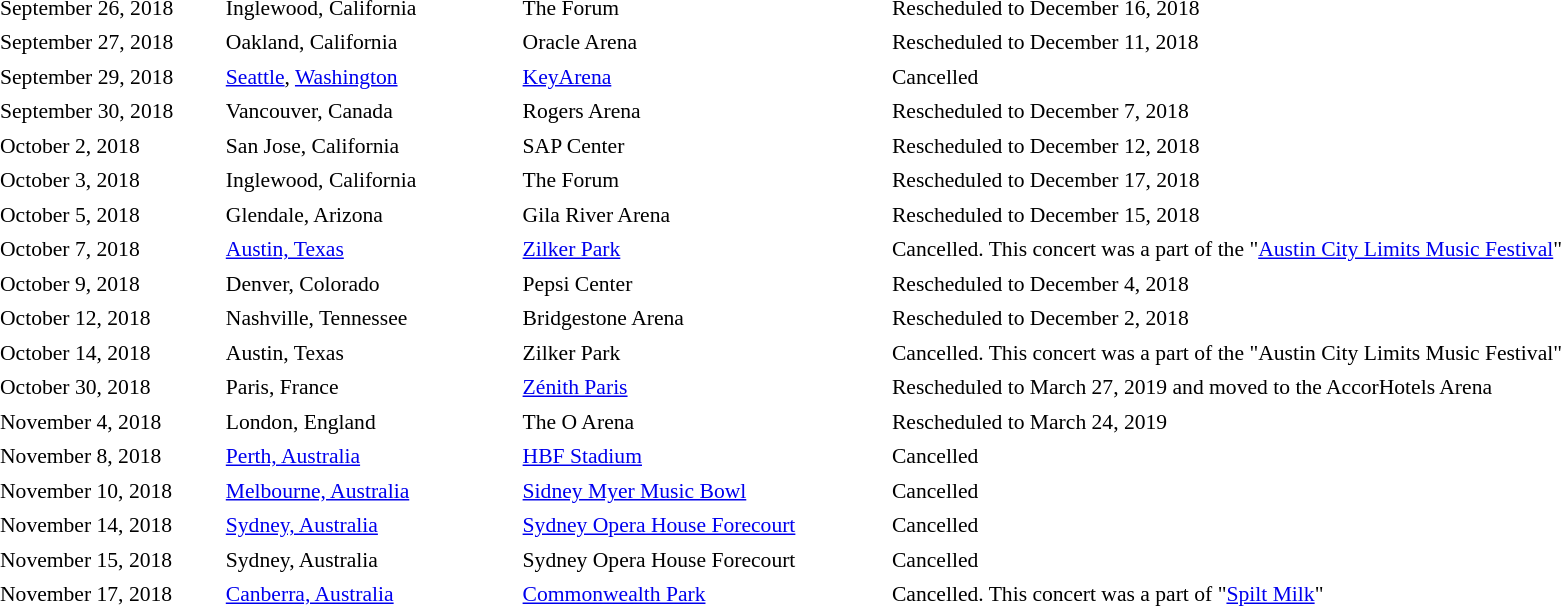<table cellpadding="2" style="border:0 solid darkgrey; font-size:90%">
<tr>
<th style="width:150px;"></th>
<th style="width:200px;"></th>
<th style="width:250px;"></th>
<th style="width:700px;"></th>
</tr>
<tr border="0">
</tr>
<tr>
<td>September 26, 2018</td>
<td>Inglewood, California</td>
<td>The Forum</td>
<td>Rescheduled to December 16, 2018</td>
</tr>
<tr>
<td>September 27, 2018</td>
<td>Oakland, California</td>
<td>Oracle Arena</td>
<td>Rescheduled to December 11, 2018</td>
</tr>
<tr>
<td>September 29, 2018</td>
<td><a href='#'>Seattle</a>, <a href='#'>Washington</a></td>
<td><a href='#'>KeyArena</a></td>
<td>Cancelled</td>
</tr>
<tr>
<td>September 30, 2018</td>
<td>Vancouver, Canada</td>
<td>Rogers Arena</td>
<td>Rescheduled to December 7, 2018</td>
</tr>
<tr>
<td>October 2, 2018</td>
<td>San Jose, California</td>
<td>SAP Center</td>
<td>Rescheduled to December 12, 2018</td>
</tr>
<tr>
<td>October 3, 2018</td>
<td>Inglewood, California</td>
<td>The Forum</td>
<td>Rescheduled to December 17, 2018</td>
</tr>
<tr>
<td>October 5, 2018</td>
<td>Glendale, Arizona</td>
<td>Gila River Arena</td>
<td>Rescheduled to December 15, 2018</td>
</tr>
<tr>
<td>October 7, 2018</td>
<td><a href='#'>Austin, Texas</a></td>
<td><a href='#'>Zilker Park</a></td>
<td>Cancelled. This concert was a part of the "<a href='#'>Austin City Limits Music Festival</a>"</td>
</tr>
<tr>
<td>October 9, 2018</td>
<td>Denver, Colorado</td>
<td>Pepsi Center</td>
<td>Rescheduled to December 4, 2018</td>
</tr>
<tr>
<td>October 12, 2018</td>
<td>Nashville, Tennessee</td>
<td>Bridgestone Arena</td>
<td>Rescheduled to December 2, 2018</td>
</tr>
<tr>
<td>October 14, 2018</td>
<td>Austin, Texas</td>
<td>Zilker Park</td>
<td>Cancelled. This concert was a part of the "Austin City Limits Music Festival"</td>
</tr>
<tr>
<td>October 30, 2018</td>
<td>Paris, France</td>
<td><a href='#'>Zénith Paris</a></td>
<td>Rescheduled to March 27, 2019 and moved to the AccorHotels Arena</td>
</tr>
<tr>
<td>November 4, 2018</td>
<td>London, England</td>
<td>The O Arena</td>
<td>Rescheduled to March 24, 2019</td>
</tr>
<tr>
<td>November 8, 2018</td>
<td><a href='#'>Perth, Australia</a></td>
<td><a href='#'>HBF Stadium</a></td>
<td>Cancelled</td>
</tr>
<tr>
<td>November 10, 2018</td>
<td><a href='#'>Melbourne, Australia</a></td>
<td><a href='#'>Sidney Myer Music Bowl</a></td>
<td>Cancelled</td>
</tr>
<tr>
<td>November 14, 2018</td>
<td><a href='#'>Sydney, Australia</a></td>
<td><a href='#'>Sydney Opera House Forecourt</a></td>
<td>Cancelled</td>
</tr>
<tr>
<td>November 15, 2018</td>
<td>Sydney, Australia</td>
<td>Sydney Opera House Forecourt</td>
<td>Cancelled</td>
</tr>
<tr>
<td>November 17, 2018</td>
<td><a href='#'>Canberra, Australia</a></td>
<td><a href='#'>Commonwealth Park</a></td>
<td>Cancelled. This concert was a part of "<a href='#'>Spilt Milk</a>"</td>
</tr>
<tr>
</tr>
</table>
